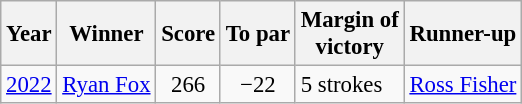<table class="wikitable" style="font-size:95%">
<tr>
<th>Year</th>
<th>Winner</th>
<th>Score</th>
<th>To par</th>
<th>Margin of<br>victory</th>
<th>Runner-up</th>
</tr>
<tr>
<td><a href='#'>2022</a></td>
<td> <a href='#'>Ryan Fox</a></td>
<td align=center>266</td>
<td align=center>−22</td>
<td>5 strokes</td>
<td> <a href='#'>Ross Fisher</a></td>
</tr>
</table>
